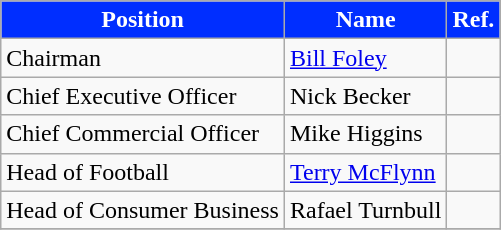<table class="wikitable">
<tr>
<th style="color:#FFFFFF; background:#002EFF;">Position</th>
<th style="color:#FFFFFF; background:#002EFF;">Name</th>
<th style="color:#FFFFFF; background:#002EFF;">Ref.</th>
</tr>
<tr>
<td>Chairman</td>
<td> <a href='#'>Bill Foley</a></td>
<td></td>
</tr>
<tr>
<td>Chief Executive Officer</td>
<td> Nick Becker</td>
<td></td>
</tr>
<tr>
<td>Chief Commercial Officer</td>
<td> Mike Higgins</td>
<td></td>
</tr>
<tr>
<td>Head of Football</td>
<td> <a href='#'>Terry McFlynn</a></td>
<td></td>
</tr>
<tr>
<td>Head of Consumer Business</td>
<td> Rafael Turnbull</td>
<td></td>
</tr>
<tr>
</tr>
</table>
